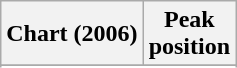<table class="wikitable sortable">
<tr>
<th align="left">Chart (2006)</th>
<th align="center">Peak<br>position</th>
</tr>
<tr>
</tr>
<tr>
</tr>
</table>
